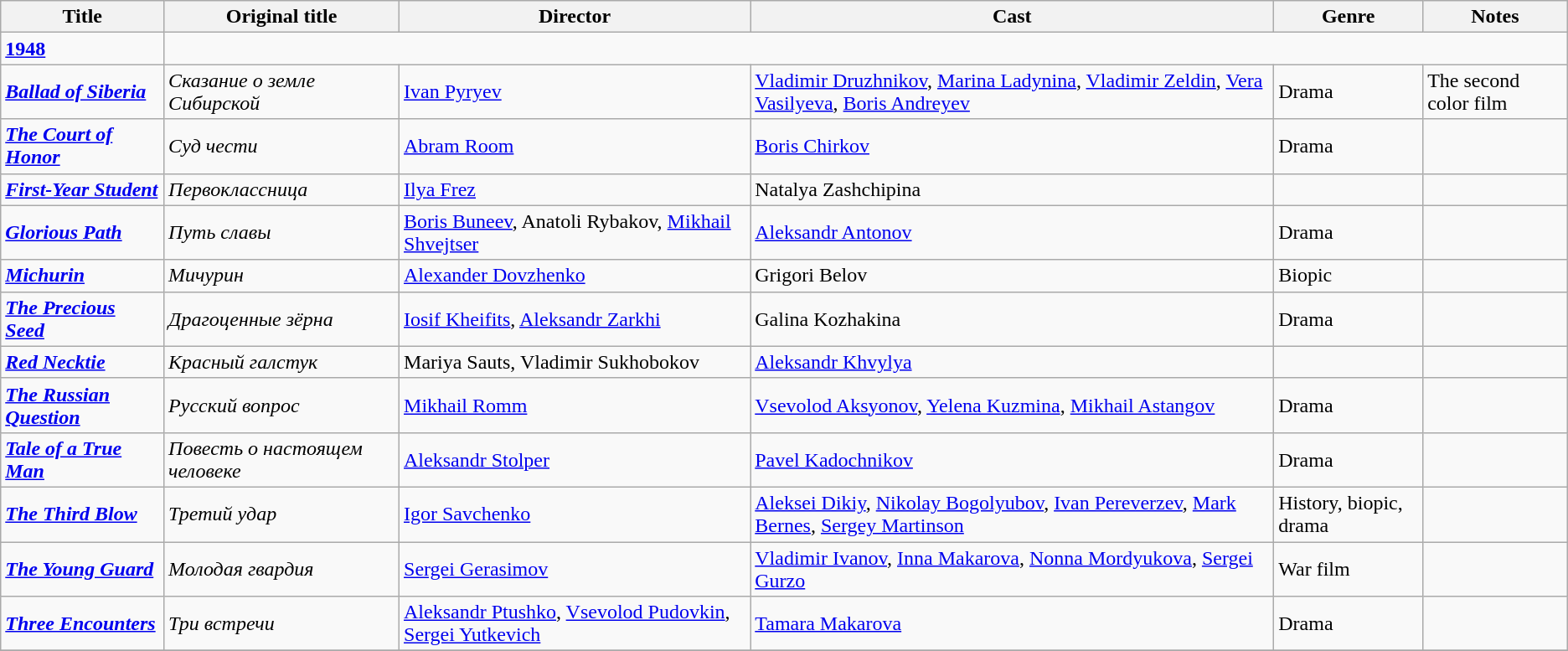<table class="wikitable">
<tr>
<th>Title</th>
<th>Original title</th>
<th>Director</th>
<th>Cast</th>
<th>Genre</th>
<th>Notes</th>
</tr>
<tr>
<td><strong><a href='#'>1948</a></strong></td>
</tr>
<tr>
<td><strong><em><a href='#'>Ballad of Siberia</a></em></strong></td>
<td><em>Сказание о земле Сибирской</em></td>
<td><a href='#'>Ivan Pyryev</a></td>
<td><a href='#'>Vladimir Druzhnikov</a>, <a href='#'>Marina Ladynina</a>, <a href='#'>Vladimir Zeldin</a>, <a href='#'>Vera Vasilyeva</a>, <a href='#'>Boris Andreyev</a></td>
<td>Drama</td>
<td>The second color film</td>
</tr>
<tr>
<td><strong><em><a href='#'>The Court of Honor</a></em></strong></td>
<td><em>Суд чести</em></td>
<td><a href='#'>Abram Room</a></td>
<td><a href='#'>Boris Chirkov</a></td>
<td>Drama</td>
<td></td>
</tr>
<tr>
<td><strong><em><a href='#'>First-Year Student</a></em></strong></td>
<td><em>Первоклассница</em></td>
<td><a href='#'>Ilya Frez</a></td>
<td>Natalya Zashchipina</td>
<td></td>
<td></td>
</tr>
<tr>
<td><strong><em><a href='#'>Glorious Path</a></em></strong></td>
<td><em>Путь славы</em></td>
<td><a href='#'>Boris Buneev</a>, Anatoli Rybakov, <a href='#'>Mikhail Shvejtser</a></td>
<td><a href='#'>Aleksandr Antonov</a></td>
<td>Drama</td>
<td></td>
</tr>
<tr>
<td><strong><em><a href='#'>Michurin</a></em></strong></td>
<td><em>Мичурин</em></td>
<td><a href='#'>Alexander Dovzhenko</a></td>
<td>Grigori Belov</td>
<td>Biopic</td>
<td></td>
</tr>
<tr>
<td><strong><em><a href='#'>The Precious Seed</a></em></strong></td>
<td><em>Драгоценные зёрна</em></td>
<td><a href='#'>Iosif Kheifits</a>, <a href='#'>Aleksandr Zarkhi</a></td>
<td>Galina Kozhakina</td>
<td>Drama</td>
<td></td>
</tr>
<tr>
<td><strong><em><a href='#'>Red Necktie</a></em></strong></td>
<td><em>Красный галстук</em></td>
<td>Mariya Sauts, Vladimir Sukhobokov</td>
<td><a href='#'>Aleksandr Khvylya</a></td>
<td></td>
<td></td>
</tr>
<tr>
<td><strong><em><a href='#'>The Russian Question</a></em></strong></td>
<td><em>Русский вопрос</em></td>
<td><a href='#'>Mikhail Romm</a></td>
<td><a href='#'>Vsevolod Aksyonov</a>, <a href='#'>Yelena Kuzmina</a>, <a href='#'>Mikhail Astangov</a></td>
<td>Drama</td>
<td></td>
</tr>
<tr>
<td><strong><em><a href='#'>Tale of a True Man</a></em></strong></td>
<td><em>Повесть о настоящем человеке</em></td>
<td><a href='#'>Aleksandr Stolper</a></td>
<td><a href='#'>Pavel Kadochnikov</a></td>
<td>Drama</td>
<td></td>
</tr>
<tr>
<td><strong><em><a href='#'>The Third Blow</a></em></strong></td>
<td><em>Третий удар</em></td>
<td><a href='#'>Igor Savchenko</a></td>
<td><a href='#'>Aleksei Dikiy</a>, <a href='#'>Nikolay Bogolyubov</a>, <a href='#'>Ivan Pereverzev</a>, <a href='#'>Mark Bernes</a>, <a href='#'>Sergey Martinson</a></td>
<td>History, biopic, drama</td>
<td></td>
</tr>
<tr>
<td><strong><em><a href='#'>The Young Guard</a></em></strong></td>
<td><em>Молодая гвардия</em></td>
<td><a href='#'>Sergei Gerasimov</a></td>
<td><a href='#'>Vladimir Ivanov</a>, <a href='#'>Inna Makarova</a>, <a href='#'>Nonna Mordyukova</a>, <a href='#'>Sergei Gurzo</a></td>
<td>War film</td>
<td></td>
</tr>
<tr>
<td><strong><em><a href='#'>Three Encounters</a></em></strong></td>
<td><em>Три встречи</em></td>
<td><a href='#'>Aleksandr Ptushko</a>, <a href='#'>Vsevolod Pudovkin</a>, <a href='#'>Sergei Yutkevich</a></td>
<td><a href='#'>Tamara Makarova</a></td>
<td>Drama</td>
<td></td>
</tr>
<tr>
</tr>
</table>
